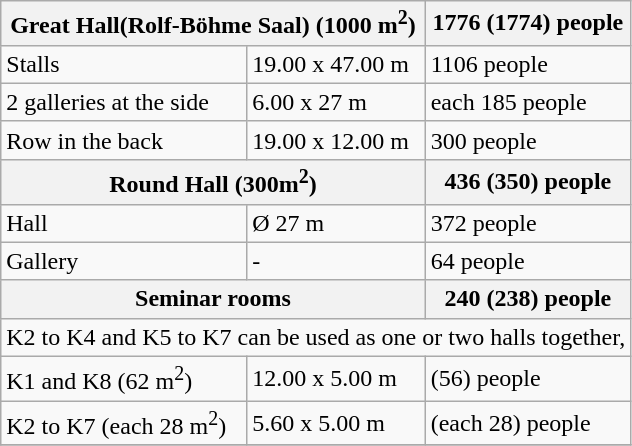<table class="wikitable">
<tr>
<th colspan=2>Great Hall(Rolf-Böhme Saal) (1000 m<sup>2</sup>)</th>
<th align=left>1776 (1774) people</th>
</tr>
<tr>
<td>Stalls</td>
<td>19.00 x 47.00 m</td>
<td>1106 people</td>
</tr>
<tr>
<td>2 galleries at the side</td>
<td>6.00 x 27 m</td>
<td>each 185 people</td>
</tr>
<tr>
<td>Row in the back</td>
<td>19.00 x 12.00 m</td>
<td>300 people</td>
</tr>
<tr>
<th colspan=2>Round Hall (300m<sup>2</sup>)</th>
<th align=left>436 (350) people</th>
</tr>
<tr>
<td>Hall</td>
<td>Ø 27 m</td>
<td>372 people</td>
</tr>
<tr>
<td>Gallery</td>
<td>-</td>
<td>64 people</td>
</tr>
<tr>
<th colspan=2>Seminar rooms</th>
<th align=left>240 (238) people</th>
</tr>
<tr>
<td Colspan=3>K2 to K4 and K5 to K7 can be used as one or two halls together,</td>
</tr>
<tr>
<td>K1 and K8 (62 m<sup>2</sup>)</td>
<td>12.00 x 5.00 m</td>
<td>(56) people</td>
</tr>
<tr>
<td>K2 to K7 (each 28 m<sup>2</sup>)</td>
<td>5.60 x 5.00 m</td>
<td>(each 28) people</td>
</tr>
<tr>
</tr>
</table>
